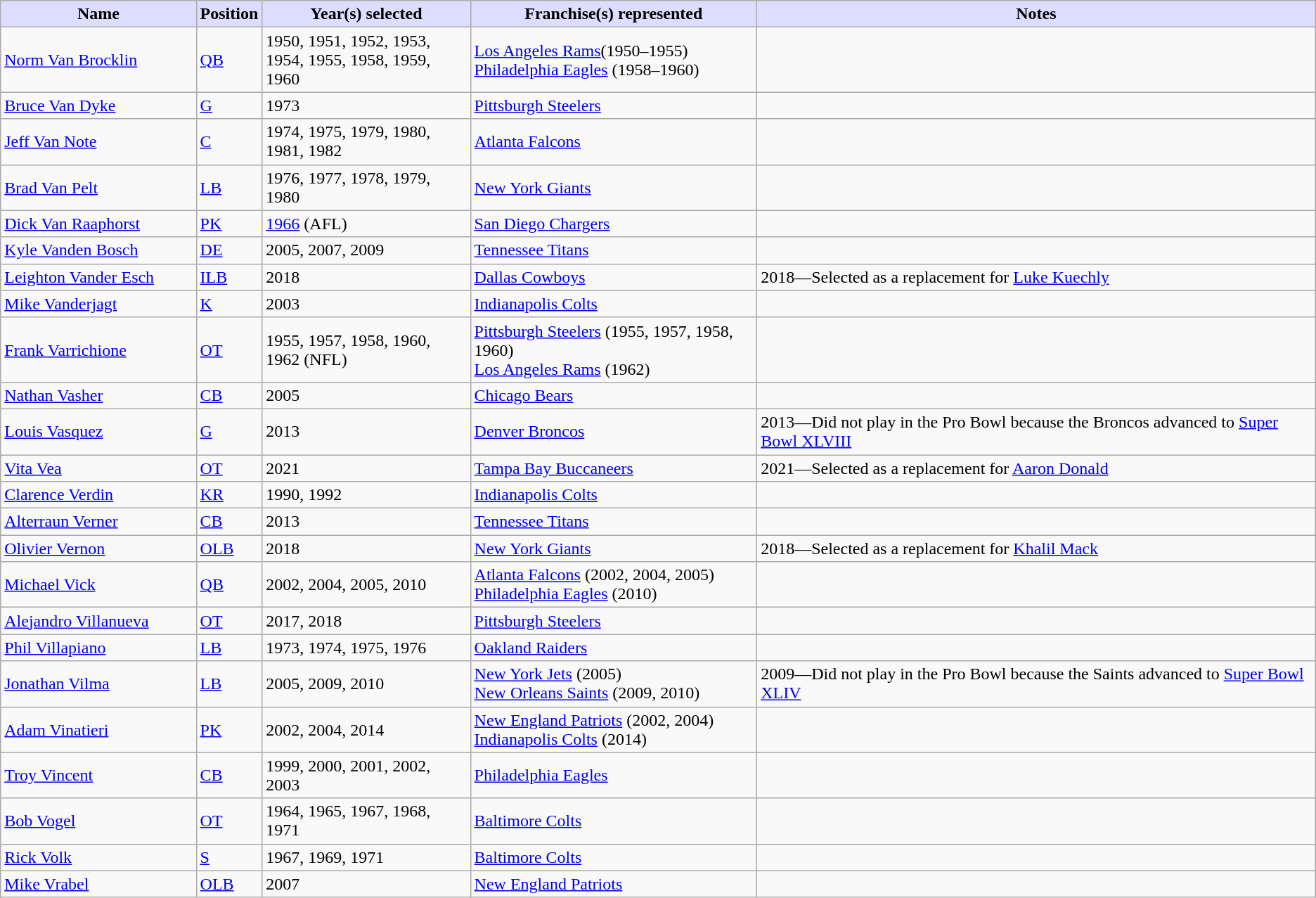<table class="wikitable">
<tr>
<th style="background:#ddf; width:15%;">Name</th>
<th style="background:#ddf; width:4%;">Position</th>
<th style="background:#ddf; width:16%;">Year(s) selected</th>
<th style="background:#ddf; width:22%;">Franchise(s) represented</th>
<th style="background:#ddf; width:43%;">Notes</th>
</tr>
<tr>
<td><a href='#'>Norm Van Brocklin</a></td>
<td><a href='#'>QB</a></td>
<td>1950, 1951, 1952, 1953, 1954, 1955, 1958, 1959, 1960</td>
<td><a href='#'>Los Angeles Rams</a>(1950–1955)<br><a href='#'>Philadelphia Eagles</a> (1958–1960)</td>
<td></td>
</tr>
<tr>
<td><a href='#'>Bruce Van Dyke</a></td>
<td><a href='#'>G</a></td>
<td>1973</td>
<td><a href='#'>Pittsburgh Steelers</a></td>
<td></td>
</tr>
<tr>
<td><a href='#'>Jeff Van Note</a></td>
<td><a href='#'>C</a></td>
<td>1974, 1975, 1979, 1980, 1981, 1982</td>
<td><a href='#'>Atlanta Falcons</a></td>
<td></td>
</tr>
<tr>
<td><a href='#'>Brad Van Pelt</a></td>
<td><a href='#'>LB</a></td>
<td>1976, 1977, 1978, 1979, 1980</td>
<td><a href='#'>New York Giants</a></td>
<td></td>
</tr>
<tr>
<td><a href='#'>Dick Van Raaphorst</a></td>
<td><a href='#'>PK</a></td>
<td><a href='#'>1966</a> (AFL)</td>
<td><a href='#'>San Diego Chargers</a></td>
<td></td>
</tr>
<tr>
<td><a href='#'>Kyle Vanden Bosch</a></td>
<td><a href='#'>DE</a></td>
<td>2005, 2007, 2009</td>
<td><a href='#'>Tennessee Titans</a></td>
<td></td>
</tr>
<tr>
<td><a href='#'>Leighton Vander Esch</a></td>
<td><a href='#'>ILB</a></td>
<td>2018</td>
<td><a href='#'>Dallas Cowboys</a></td>
<td>2018—Selected as a replacement for <a href='#'>Luke Kuechly</a></td>
</tr>
<tr>
<td><a href='#'>Mike Vanderjagt</a></td>
<td><a href='#'>K</a></td>
<td>2003</td>
<td><a href='#'>Indianapolis Colts</a></td>
<td></td>
</tr>
<tr>
<td><a href='#'>Frank Varrichione</a></td>
<td><a href='#'>OT</a></td>
<td>1955, 1957, 1958, 1960, 1962 (NFL)</td>
<td><a href='#'>Pittsburgh Steelers</a> (1955, 1957, 1958, 1960) <br><a href='#'>Los Angeles Rams</a> (1962)</td>
<td></td>
</tr>
<tr>
<td><a href='#'>Nathan Vasher</a></td>
<td><a href='#'>CB</a></td>
<td>2005</td>
<td><a href='#'>Chicago Bears</a></td>
<td></td>
</tr>
<tr>
<td><a href='#'>Louis Vasquez</a></td>
<td><a href='#'>G</a></td>
<td>2013</td>
<td><a href='#'>Denver Broncos</a></td>
<td>2013—Did not play in the Pro Bowl because the Broncos advanced to <a href='#'>Super Bowl XLVIII</a></td>
</tr>
<tr>
<td><a href='#'>Vita Vea</a></td>
<td><a href='#'>OT</a></td>
<td>2021</td>
<td><a href='#'>Tampa Bay Buccaneers</a></td>
<td>2021—Selected as a replacement for <a href='#'>Aaron Donald</a></td>
</tr>
<tr>
<td><a href='#'>Clarence Verdin</a></td>
<td><a href='#'>KR</a></td>
<td>1990, 1992</td>
<td><a href='#'>Indianapolis Colts</a></td>
<td></td>
</tr>
<tr>
<td><a href='#'>Alterraun Verner</a></td>
<td><a href='#'>CB</a></td>
<td>2013</td>
<td><a href='#'>Tennessee Titans</a></td>
<td></td>
</tr>
<tr>
<td><a href='#'>Olivier Vernon</a></td>
<td><a href='#'>OLB</a></td>
<td>2018</td>
<td><a href='#'>New York Giants</a></td>
<td>2018—Selected as a replacement for <a href='#'>Khalil Mack</a></td>
</tr>
<tr>
<td><a href='#'>Michael Vick</a></td>
<td><a href='#'>QB</a></td>
<td>2002, 2004, 2005, 2010</td>
<td><a href='#'>Atlanta Falcons</a> (2002, 2004, 2005) <br><a href='#'>Philadelphia Eagles</a> (2010)</td>
<td></td>
</tr>
<tr>
<td><a href='#'>Alejandro Villanueva</a></td>
<td><a href='#'>OT</a></td>
<td>2017, 2018</td>
<td><a href='#'>Pittsburgh Steelers</a></td>
<td></td>
</tr>
<tr>
<td><a href='#'>Phil Villapiano</a></td>
<td><a href='#'>LB</a></td>
<td>1973, 1974, 1975, 1976</td>
<td><a href='#'>Oakland Raiders</a></td>
<td></td>
</tr>
<tr>
<td><a href='#'>Jonathan Vilma</a></td>
<td><a href='#'>LB</a></td>
<td>2005, 2009, 2010</td>
<td><a href='#'>New York Jets</a> (2005) <br><a href='#'>New Orleans Saints</a> (2009, 2010)</td>
<td>2009—Did not play in the Pro Bowl because the Saints advanced to <a href='#'>Super Bowl XLIV</a></td>
</tr>
<tr>
<td><a href='#'>Adam Vinatieri</a></td>
<td><a href='#'>PK</a></td>
<td>2002, 2004, 2014</td>
<td><a href='#'>New England Patriots</a> (2002, 2004)<br><a href='#'>Indianapolis Colts</a> (2014)</td>
<td></td>
</tr>
<tr>
<td><a href='#'>Troy Vincent</a></td>
<td><a href='#'>CB</a></td>
<td>1999, 2000, 2001, 2002, 2003</td>
<td><a href='#'>Philadelphia Eagles</a></td>
<td></td>
</tr>
<tr>
<td><a href='#'>Bob Vogel</a></td>
<td><a href='#'>OT</a></td>
<td>1964, 1965, 1967, 1968, 1971</td>
<td><a href='#'>Baltimore Colts</a></td>
<td></td>
</tr>
<tr>
<td><a href='#'>Rick Volk</a></td>
<td><a href='#'>S</a></td>
<td>1967, 1969, 1971</td>
<td><a href='#'>Baltimore Colts</a></td>
<td></td>
</tr>
<tr>
<td><a href='#'>Mike Vrabel</a></td>
<td><a href='#'>OLB</a></td>
<td>2007</td>
<td><a href='#'>New England Patriots</a></td>
<td></td>
</tr>
</table>
